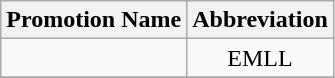<table class="wikitable">
<tr>
<th>Promotion Name</th>
<th>Abbreviation</th>
</tr>
<tr>
<td></td>
<td align=center>EMLL</td>
</tr>
<tr>
</tr>
</table>
